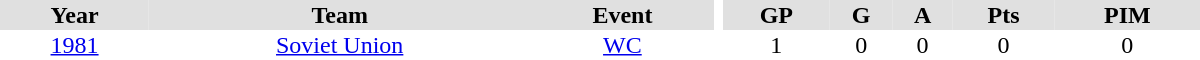<table border="0" cellpadding="1" cellspacing="0" style="text-align:center; width:50em">
<tr bgcolor="#e0e0e0">
<th>Year</th>
<th>Team</th>
<th>Event</th>
<th rowspan="99" bgcolor="#ffffff"></th>
<th>GP</th>
<th>G</th>
<th>A</th>
<th>Pts</th>
<th>PIM</th>
</tr>
<tr>
<td><a href='#'>1981</a></td>
<td><a href='#'>Soviet Union</a></td>
<td><a href='#'>WC</a></td>
<td>1</td>
<td>0</td>
<td>0</td>
<td>0</td>
<td>0</td>
</tr>
</table>
